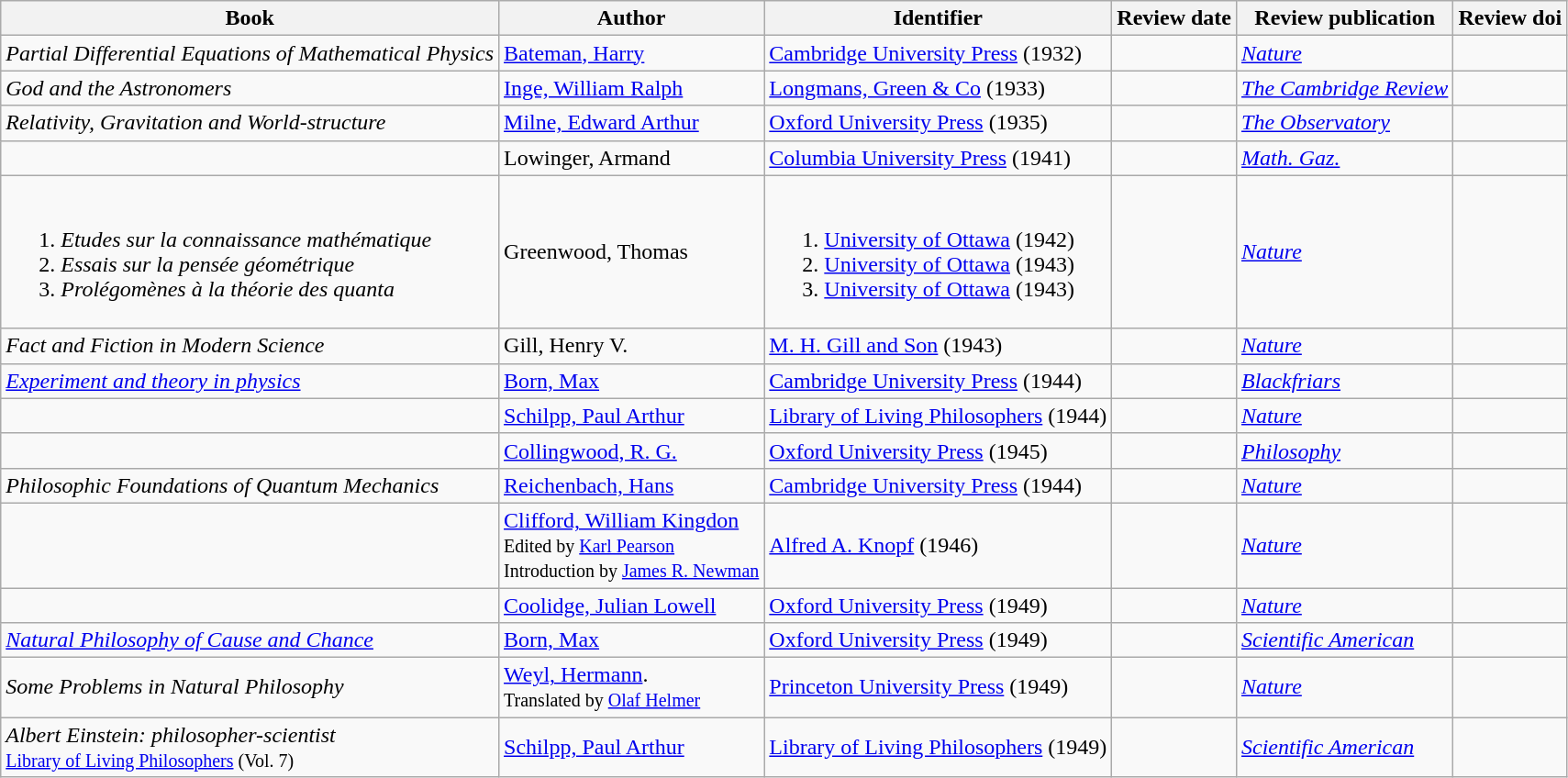<table class="wikitable sortable" width="auto" style="text-align: left">
<tr>
<th>Book</th>
<th>Author</th>
<th>Identifier</th>
<th>Review date</th>
<th>Review publication</th>
<th>Review doi</th>
</tr>
<tr>
<td><em>Partial Differential Equations of Mathematical Physics</em></td>
<td><a href='#'>Bateman, Harry</a></td>
<td><a href='#'>Cambridge University Press</a> (1932)<br></td>
<td></td>
<td><em><a href='#'>Nature</a></em></td>
<td></td>
</tr>
<tr>
<td><em>God and the Astronomers</em></td>
<td><a href='#'>Inge, William Ralph</a></td>
<td><a href='#'>Longmans, Green & Co</a> (1933)<br></td>
<td></td>
<td><em><a href='#'>The Cambridge Review</a></em></td>
<td></td>
</tr>
<tr>
<td><em>Relativity, Gravitation and World-structure</em></td>
<td><a href='#'>Milne, Edward Arthur</a></td>
<td><a href='#'>Oxford University Press</a> (1935)<br></td>
<td></td>
<td><em><a href='#'>The Observatory</a></em></td>
<td></td>
</tr>
<tr>
<td></td>
<td>Lowinger, Armand</td>
<td><a href='#'>Columbia University Press</a> (1941)<br></td>
<td></td>
<td><em><a href='#'>Math. Gaz.</a></em></td>
<td></td>
</tr>
<tr>
<td><br><ol><li><em>Etudes sur la connaissance mathématique</em></li><li><em>Essais sur la pensée géométrique</em></li><li><em>Prolégomènes à la théorie des quanta</em></li></ol></td>
<td>Greenwood, Thomas</td>
<td><br><ol><li><a href='#'>University of Ottawa</a> (1942)</li><li><a href='#'>University of Ottawa</a> (1943)</li><li><a href='#'>University of Ottawa</a> (1943)</li></ol></td>
<td></td>
<td><em><a href='#'>Nature</a></em></td>
<td></td>
</tr>
<tr>
<td><em>Fact and Fiction in Modern Science</em></td>
<td>Gill, Henry V.</td>
<td><a href='#'>M. H. Gill and Son</a> (1943)<br></td>
<td></td>
<td><em><a href='#'>Nature</a></em></td>
<td></td>
</tr>
<tr>
<td><em><a href='#'>Experiment and theory in physics</a></em></td>
<td><a href='#'>Born, Max</a></td>
<td><a href='#'>Cambridge University Press</a> (1944)<br></td>
<td></td>
<td><em><a href='#'>Blackfriars</a></em></td>
<td></td>
</tr>
<tr>
<td></td>
<td><a href='#'>Schilpp, Paul Arthur</a></td>
<td><a href='#'>Library of Living Philosophers</a> (1944)<br></td>
<td></td>
<td><em><a href='#'>Nature</a></em></td>
<td></td>
</tr>
<tr>
<td></td>
<td><a href='#'>Collingwood, R. G.</a></td>
<td><a href='#'>Oxford University Press</a> (1945)<br></td>
<td></td>
<td><em><a href='#'>Philosophy</a></em></td>
<td></td>
</tr>
<tr>
<td><em>Philosophic Foundations of Quantum Mechanics</em></td>
<td><a href='#'>Reichenbach, Hans</a></td>
<td><a href='#'>Cambridge University Press</a> (1944)<br></td>
<td></td>
<td><em><a href='#'>Nature</a></em></td>
<td></td>
</tr>
<tr>
<td></td>
<td><a href='#'>Clifford, William Kingdon</a><br><small>Edited by <a href='#'>Karl Pearson</a></small><br><small>Introduction by <a href='#'>James R. Newman</a></small></td>
<td><a href='#'>Alfred A. Knopf</a> (1946)<br></td>
<td></td>
<td><em><a href='#'>Nature</a></em></td>
<td></td>
</tr>
<tr>
<td></td>
<td><a href='#'>Coolidge, Julian Lowell</a></td>
<td><a href='#'>Oxford University Press</a> (1949)<br></td>
<td></td>
<td><em><a href='#'>Nature</a></em></td>
<td></td>
</tr>
<tr>
<td><em><a href='#'>Natural Philosophy of Cause and Chance</a></em></td>
<td><a href='#'>Born, Max</a></td>
<td><a href='#'>Oxford University Press</a> (1949)<br></td>
<td></td>
<td><em><a href='#'>Scientific American</a></em></td>
<td></td>
</tr>
<tr>
<td><em>Some Problems in Natural Philosophy</em></td>
<td><a href='#'>Weyl, Hermann</a>.<br><small>Translated by <a href='#'>Olaf Helmer</a></small></td>
<td><a href='#'>Princeton University Press</a> (1949)<br></td>
<td></td>
<td><em><a href='#'>Nature</a></em></td>
<td></td>
</tr>
<tr>
<td><em>Albert Einstein: philosopher-scientist</em><br><small><a href='#'>Library of Living Philosophers</a> (Vol. 7)</small></td>
<td><a href='#'>Schilpp, Paul Arthur</a></td>
<td><a href='#'>Library of Living Philosophers</a> (1949)<br></td>
<td></td>
<td><em><a href='#'>Scientific American</a></em></td>
<td></td>
</tr>
</table>
